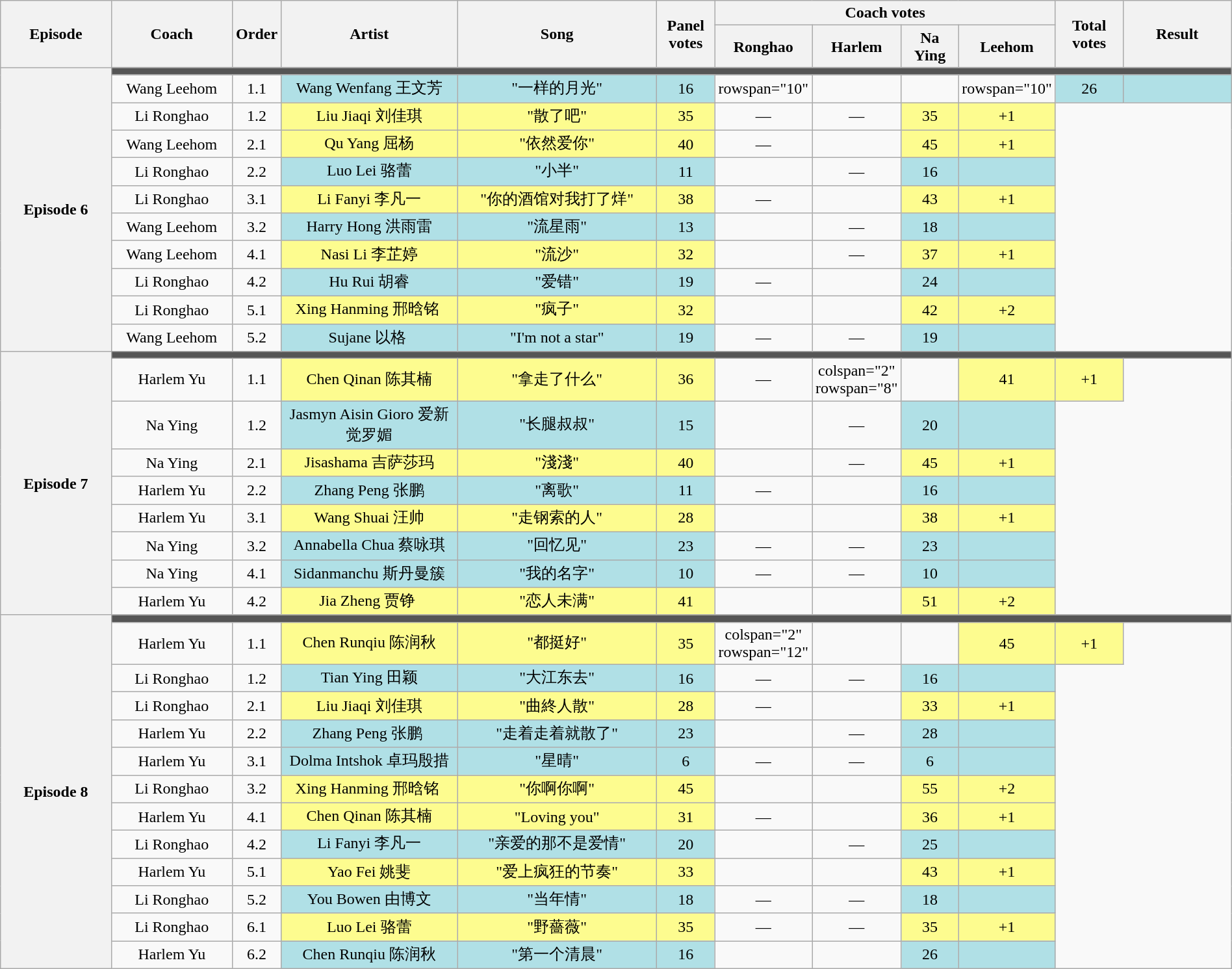<table class="wikitable" style="text-align:center; width:100%;">
<tr>
<th rowspan=2 style="width:10%;">Episode</th>
<th rowspan=2 style="width:11%;">Coach</th>
<th rowspan=2 style="width:3%;">Order</th>
<th rowspan=2 style="width:16%;">Artist</th>
<th rowspan=2 style="width:19%;">Song</th>
<th rowspan=2 style="width:5%;">Panel votes</th>
<th colspan="4" style="width:20%;">Coach votes</th>
<th rowspan=2 style="width:6%;">Total votes</th>
<th rowspan=2 style="width:10%;">Result</th>
</tr>
<tr>
<th style="width:5%;">Ronghao</th>
<th style="width:5%;">Harlem</th>
<th style="width:5%;">Na Ying</th>
<th style="width:5%;">Leehom</th>
</tr>
<tr>
<th rowspan="11" scope="row">Episode 6<br><small></small></th>
<td colspan="11" style="background:#555;"></td>
</tr>
<tr>
<td>Wang Leehom</td>
<td>1.1</td>
<td style="background:#B0E0E6">Wang Wenfang 王文芳<strong></strong></td>
<td style="background:#B0E0E6">"一样的月光"</td>
<td style="background:#B0E0E6">16</td>
<td>rowspan="10" </td>
<td><strong></strong></td>
<td><strong></strong></td>
<td>rowspan="10" </td>
<td style="background:#B0E0E6">26</td>
<td style="background:#B0E0E6"></td>
</tr>
<tr>
<td>Li Ronghao</td>
<td>1.2</td>
<td style="background:#FDFC8F">Liu Jiaqi 刘佳琪<strong></strong></td>
<td style="background:#FDFC8F">"散了吧"</td>
<td style="background:#FDFC8F">35</td>
<td>—</td>
<td>—</td>
<td style="background:#FDFC8F">35</td>
<td style="background:#FDFC8F">+1</td>
</tr>
<tr>
<td>Wang Leehom</td>
<td>2.1</td>
<td style="background:#FDFC8F">Qu Yang 屈杨<strong></strong></td>
<td style="background:#FDFC8F">"依然爱你"</td>
<td style="background:#FDFC8F">40</td>
<td>—</td>
<td><strong></strong></td>
<td style="background:#FDFC8F">45</td>
<td style="background:#FDFC8F">+1</td>
</tr>
<tr>
<td>Li Ronghao</td>
<td>2.2</td>
<td style="background:#B0E0E6">Luo Lei 骆蕾<strong></strong></td>
<td style="background:#B0E0E6">"小半"</td>
<td style="background:#B0E0E6">11</td>
<td><strong></strong></td>
<td>—</td>
<td style="background:#B0E0E6">16</td>
<td style="background:#B0E0E6"></td>
</tr>
<tr>
<td>Li Ronghao</td>
<td>3.1</td>
<td style="background:#FDFC8F">Li Fanyi 李凡一<strong></strong></td>
<td style="background:#FDFC8F">"你的酒馆对我打了烊"</td>
<td style="background:#FDFC8F">38</td>
<td>—</td>
<td><strong></strong></td>
<td style="background:#FDFC8F">43</td>
<td style="background:#FDFC8F">+1</td>
</tr>
<tr>
<td>Wang Leehom</td>
<td>3.2</td>
<td style="background:#B0E0E6">Harry Hong 洪雨雷<strong></strong></td>
<td style="background:#B0E0E6">"流星雨"</td>
<td style="background:#B0E0E6">13</td>
<td><strong></strong></td>
<td>—</td>
<td style="background:#B0E0E6">18</td>
<td style="background:#B0E0E6"></td>
</tr>
<tr>
<td>Wang Leehom</td>
<td>4.1</td>
<td style="background:#FDFC8F">Nasi Li 李芷婷<strong></strong></td>
<td style="background:#FDFC8F">"流沙"</td>
<td style="background:#FDFC8F">32</td>
<td><strong></strong></td>
<td>—</td>
<td style="background:#FDFC8F">37</td>
<td style="background:#FDFC8F">+1</td>
</tr>
<tr>
<td>Li Ronghao</td>
<td>4.2</td>
<td style="background:#B0E0E6">Hu Rui 胡睿<strong></strong></td>
<td style="background:#B0E0E6">"爱错"</td>
<td style="background:#B0E0E6">19</td>
<td>—</td>
<td><strong></strong></td>
<td style="background:#B0E0E6">24</td>
<td style="background:#B0E0E6"></td>
</tr>
<tr>
<td>Li Ronghao</td>
<td>5.1</td>
<td style="background:#FDFC8F">Xing Hanming 邢晗铭 <strong></strong></td>
<td style="background:#FDFC8F">"疯子"</td>
<td style="background:#FDFC8F">32</td>
<td><strong></strong></td>
<td><strong></strong></td>
<td style="background:#FDFC8F">42</td>
<td style="background:#FDFC8F">+2</td>
</tr>
<tr>
<td>Wang Leehom</td>
<td>5.2</td>
<td style="background:#B0E0E6">Sujane 以格 <strong></strong></td>
<td style="background:#B0E0E6">"I'm not a star"</td>
<td style="background:#B0E0E6">19</td>
<td>—</td>
<td>—</td>
<td style="background:#B0E0E6">19</td>
<td style="background:#B0E0E6"></td>
</tr>
<tr>
<th rowspan="9" scope="row">Episode 7<br><small></small></th>
<td colspan="11" style="background:#555;"></td>
</tr>
<tr>
<td>Harlem Yu</td>
<td>1.1</td>
<td style="background:#FDFC8F">Chen Qinan 陈其楠<strong></strong></td>
<td style="background:#FDFC8F">"拿走了什么"</td>
<td style="background:#FDFC8F">36</td>
<td>—</td>
<td>colspan="2" rowspan="8" </td>
<td><strong></strong></td>
<td style="background:#FDFC8F">41</td>
<td style="background:#FDFC8F">+1</td>
</tr>
<tr>
<td>Na Ying</td>
<td>1.2</td>
<td style="background:#B0E0E6">Jasmyn Aisin Gioro 爱新觉罗媚<strong></strong></td>
<td style="background:#B0E0E6">"长腿叔叔"</td>
<td style="background:#B0E0E6">15</td>
<td><strong></strong></td>
<td>—</td>
<td style="background:#B0E0E6">20</td>
<td style="background:#B0E0E6"></td>
</tr>
<tr>
<td>Na Ying</td>
<td>2.1</td>
<td style="background:#FDFC8F">Jisashama 吉萨莎玛<strong></strong></td>
<td style="background:#FDFC8F">"淺淺"</td>
<td style="background:#FDFC8F">40</td>
<td><strong></strong></td>
<td>—</td>
<td style="background:#FDFC8F">45</td>
<td style="background:#FDFC8F">+1</td>
</tr>
<tr>
<td>Harlem Yu</td>
<td>2.2</td>
<td style="background:#B0E0E6">Zhang Peng 张鹏<strong></strong></td>
<td style="background:#B0E0E6">"离歌"</td>
<td style="background:#B0E0E6">11</td>
<td>—</td>
<td><strong></strong></td>
<td style="background:#B0E0E6">16</td>
<td style="background:#B0E0E6"></td>
</tr>
<tr>
<td>Harlem Yu</td>
<td>3.1</td>
<td style="background:#FDFC8F">Wang Shuai 汪帅<strong></strong></td>
<td style="background:#FDFC8F">"走钢索的人"</td>
<td style="background:#FDFC8F">28</td>
<td><strong></strong></td>
<td><strong></strong></td>
<td style="background:#FDFC8F">38</td>
<td style="background:#FDFC8F">+1</td>
</tr>
<tr>
<td>Na Ying</td>
<td>3.2</td>
<td style="background:#B0E0E6">Annabella Chua 蔡咏琪<strong></strong></td>
<td style="background:#B0E0E6">"回忆见"</td>
<td style="background:#B0E0E6">23</td>
<td>—</td>
<td>—</td>
<td style="background:#B0E0E6">23</td>
<td style="background:#B0E0E6"></td>
</tr>
<tr>
<td>Na Ying</td>
<td>4.1</td>
<td style="background:#B0E0E6">Sidanmanchu 斯丹曼簇<strong></strong></td>
<td style="background:#B0E0E6">"我的名字"</td>
<td style="background:#B0E0E6">10</td>
<td>—</td>
<td>—</td>
<td style="background:#B0E0E6">10</td>
<td style="background:#B0E0E6"></td>
</tr>
<tr>
<td>Harlem Yu</td>
<td>4.2</td>
<td style="background:#FDFC8F">Jia Zheng 贾铮 <strong></strong></td>
<td style="background:#FDFC8F">"恋人未满"</td>
<td style="background:#FDFC8F">41</td>
<td><strong></strong></td>
<td><strong></strong></td>
<td style="background:#FDFC8F">51</td>
<td style="background:#FDFC8F">+2</td>
</tr>
<tr>
<th rowspan="17" scope="row">Episode 8<br><small></small></th>
<td colspan="11" style="background:#555;"></td>
</tr>
<tr>
<td>Harlem Yu</td>
<td>1.1</td>
<td style="background:#FDFC8F">Chen Runqiu 陈润秋<strong></strong></td>
<td style="background:#FDFC8F">"都挺好"</td>
<td style="background:#FDFC8F">35</td>
<td>colspan="2" rowspan="12" </td>
<td><strong></strong></td>
<td><strong></strong></td>
<td style="background:#FDFC8F">45</td>
<td style="background:#FDFC8F">+1</td>
</tr>
<tr>
<td>Li Ronghao</td>
<td>1.2</td>
<td style="background:#B0E0E6">Tian Ying 田颖<strong></strong></td>
<td style="background:#B0E0E6">"大江东去"</td>
<td style="background:#B0E0E6">16</td>
<td>—</td>
<td>—</td>
<td style="background:#B0E0E6">16</td>
<td style="background:#B0E0E6"></td>
</tr>
<tr>
<td>Li Ronghao</td>
<td>2.1</td>
<td style="background:#FDFC8F">Liu Jiaqi 刘佳琪<strong></strong></td>
<td style="background:#FDFC8F">"曲終人散"</td>
<td style="background:#FDFC8F">28</td>
<td>—</td>
<td><strong></strong></td>
<td style="background:#FDFC8F">33</td>
<td style="background:#FDFC8F">+1</td>
</tr>
<tr>
<td>Harlem Yu</td>
<td>2.2</td>
<td style="background:#B0E0E6">Zhang Peng 张鹏 <strong></strong></td>
<td style="background:#B0E0E6">"走着走着就散了"</td>
<td style="background:#B0E0E6">23</td>
<td><strong></strong></td>
<td>—</td>
<td style="background:#B0E0E6">28</td>
<td style="background:#B0E0E6"></td>
</tr>
<tr>
<td>Harlem Yu</td>
<td>3.1</td>
<td style="background:#B0E0E6">Dolma Intshok 卓玛殷措<strong></strong></td>
<td style="background:#B0E0E6">"星晴"</td>
<td style="background:#B0E0E6">6</td>
<td>—</td>
<td>—</td>
<td style="background:#B0E0E6">6</td>
<td style="background:#B0E0E6"></td>
</tr>
<tr>
<td>Li Ronghao</td>
<td>3.2</td>
<td style="background:#FDFC8F">Xing Hanming 邢晗铭 <strong></strong></td>
<td style="background:#FDFC8F">"你啊你啊"</td>
<td style="background:#FDFC8F">45</td>
<td><strong></strong></td>
<td><strong></strong></td>
<td style="background:#FDFC8F">55</td>
<td style="background:#FDFC8F">+2</td>
</tr>
<tr>
<td>Harlem Yu</td>
<td>4.1</td>
<td style="background:#FDFC8F">Chen Qinan 陈其楠<strong></strong></td>
<td style="background:#FDFC8F">"Loving you"</td>
<td style="background:#FDFC8F">31</td>
<td>—</td>
<td><strong></strong></td>
<td style="background:#FDFC8F">36</td>
<td style="background:#FDFC8F">+1</td>
</tr>
<tr>
<td>Li Ronghao</td>
<td>4.2</td>
<td style="background:#B0E0E6">Li Fanyi 李凡一<strong></strong></td>
<td style="background:#B0E0E6">"亲爱的那不是爱情"</td>
<td style="background:#B0E0E6">20</td>
<td><strong></strong></td>
<td>—</td>
<td style="background:#B0E0E6">25</td>
<td style="background:#B0E0E6"></td>
</tr>
<tr>
<td>Harlem Yu</td>
<td>5.1</td>
<td style="background:#FDFC8F">Yao Fei 姚斐<strong></strong></td>
<td style="background:#FDFC8F">"爱上疯狂的节奏"</td>
<td style="background:#FDFC8F">33</td>
<td><strong></strong></td>
<td><strong></strong></td>
<td style="background:#FDFC8F">43</td>
<td style="background:#FDFC8F">+1</td>
</tr>
<tr>
<td>Li Ronghao</td>
<td>5.2</td>
<td style="background:#B0E0E6">You Bowen 由博文<strong></strong></td>
<td style="background:#B0E0E6">"当年情"</td>
<td style="background:#B0E0E6">18</td>
<td>—</td>
<td>—</td>
<td style="background:#B0E0E6">18</td>
<td style="background:#B0E0E6"></td>
</tr>
<tr>
<td>Li Ronghao</td>
<td>6.1</td>
<td style="background:#FDFC8F">Luo Lei 骆蕾<strong></strong></td>
<td style="background:#FDFC8F">"野薔薇"</td>
<td style="background:#FDFC8F">35</td>
<td>—</td>
<td>—</td>
<td style="background:#FDFC8F">35</td>
<td style="background:#FDFC8F">+1</td>
</tr>
<tr>
<td>Harlem Yu</td>
<td>6.2</td>
<td style="background:#B0E0E6">Chen Runqiu 陈润秋<strong></strong></td>
<td style="background:#B0E0E6">"第一个清晨"</td>
<td style="background:#B0E0E6">16</td>
<td><strong></strong></td>
<td><strong></strong></td>
<td style="background:#B0E0E6">26</td>
<td style="background:#B0E0E6"></td>
</tr>
</table>
